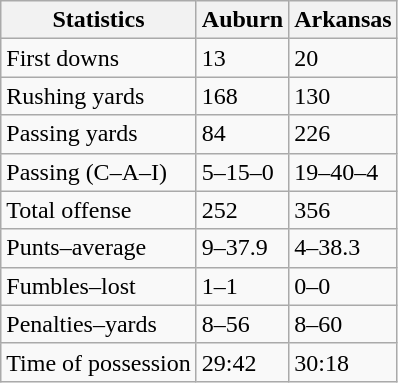<table class="wikitable">
<tr>
<th>Statistics</th>
<th>Auburn</th>
<th>Arkansas</th>
</tr>
<tr>
<td>First downs</td>
<td>13</td>
<td>20</td>
</tr>
<tr>
<td>Rushing yards</td>
<td>168</td>
<td>130</td>
</tr>
<tr>
<td>Passing yards</td>
<td>84</td>
<td>226</td>
</tr>
<tr>
<td>Passing (C–A–I)</td>
<td>5–15–0</td>
<td>19–40–4</td>
</tr>
<tr>
<td>Total offense</td>
<td>252</td>
<td>356</td>
</tr>
<tr>
<td>Punts–average</td>
<td>9–37.9</td>
<td>4–38.3</td>
</tr>
<tr>
<td>Fumbles–lost</td>
<td>1–1</td>
<td>0–0</td>
</tr>
<tr>
<td>Penalties–yards</td>
<td>8–56</td>
<td>8–60</td>
</tr>
<tr>
<td>Time of possession</td>
<td>29:42</td>
<td>30:18</td>
</tr>
</table>
